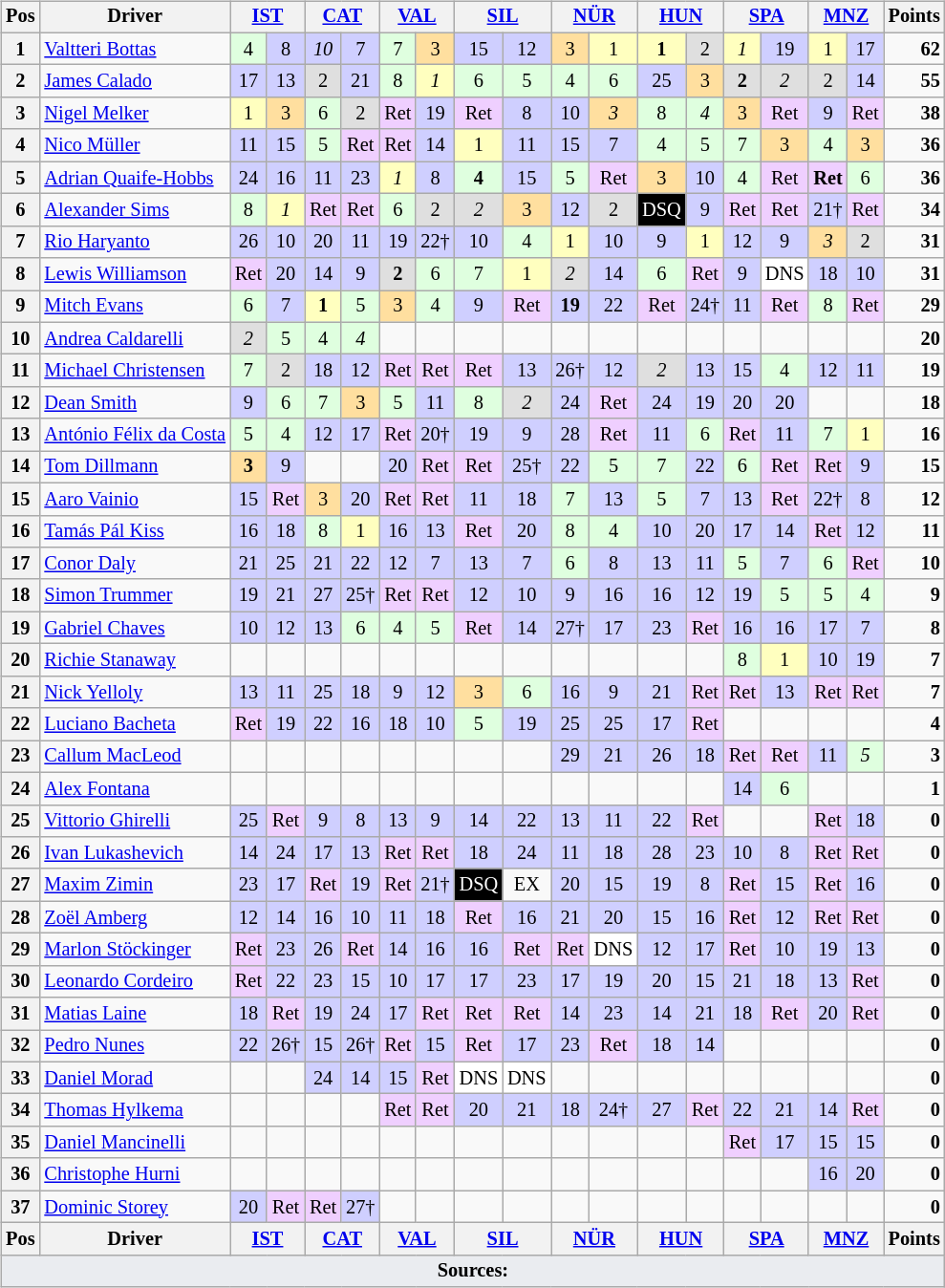<table>
<tr>
<td><br><table class="wikitable" style="font-size:85%; text-align:center">
<tr style="background:#f9f9f9" valign="top">
<th valign="middle">Pos</th>
<th valign="middle">Driver</th>
<th colspan=2><a href='#'>IST</a><br></th>
<th colspan=2><a href='#'>CAT</a><br></th>
<th colspan=2><a href='#'>VAL</a><br></th>
<th colspan=2><a href='#'>SIL</a><br></th>
<th colspan=2><a href='#'>NÜR</a><br></th>
<th colspan=2><a href='#'>HUN</a><br></th>
<th colspan=2><a href='#'>SPA</a><br></th>
<th colspan=2><a href='#'>MNZ</a><br></th>
<th valign="middle">Points</th>
</tr>
<tr>
<th>1</th>
<td align="left"> <a href='#'>Valtteri Bottas</a></td>
<td style="background:#dfffdf;">4</td>
<td style="background:#cfcfff;">8</td>
<td style="background:#cfcfff;"><em>10</em></td>
<td style="background:#cfcfff;">7</td>
<td style="background:#dfffdf;">7</td>
<td style="background:#ffdf9f;">3</td>
<td style="background:#cfcfff;">15</td>
<td style="background:#cfcfff;">12</td>
<td style="background:#ffdf9f;">3</td>
<td style="background:#ffffbf;">1</td>
<td style="background:#ffffbf;"><strong>1</strong></td>
<td style="background:#dfdfdf;">2</td>
<td style="background:#ffffbf;"><em>1</em></td>
<td style="background:#cfcfff;">19</td>
<td style="background:#ffffbf;">1</td>
<td style="background:#cfcfff;">17</td>
<td align="right"><strong>62</strong></td>
</tr>
<tr>
<th>2</th>
<td align="left"> <a href='#'>James Calado</a></td>
<td style="background:#cfcfff;">17</td>
<td style="background:#cfcfff;">13</td>
<td style="background:#dfdfdf;">2</td>
<td style="background:#cfcfff;">21</td>
<td style="background:#dfffdf;">8</td>
<td style="background:#ffffbf;"><em>1</em></td>
<td style="background:#dfffdf;">6</td>
<td style="background:#dfffdf;">5</td>
<td style="background:#dfffdf;">4</td>
<td style="background:#dfffdf;">6</td>
<td style="background:#cfcfff;">25</td>
<td style="background:#ffdf9f;">3</td>
<td style="background:#dfdfdf;"><strong>2</strong></td>
<td style="background:#dfdfdf;"><em>2</em></td>
<td style="background:#dfdfdf;">2</td>
<td style="background:#cfcfff;">14</td>
<td align="right"><strong>55</strong></td>
</tr>
<tr>
<th>3</th>
<td align="left"> <a href='#'>Nigel Melker</a></td>
<td style="background:#ffffbf;">1</td>
<td style="background:#ffdf9f;">3</td>
<td style="background:#dfffdf;">6</td>
<td style="background:#dfdfdf;">2</td>
<td style="background:#efcfff;">Ret</td>
<td style="background:#cfcfff;">19</td>
<td style="background:#efcfff;">Ret</td>
<td style="background:#cfcfff;">8</td>
<td style="background:#cfcfff;">10</td>
<td style="background:#ffdf9f;"><em>3</em></td>
<td style="background:#dfffdf;">8</td>
<td style="background:#dfffdf;"><em>4</em></td>
<td style="background:#ffdf9f;">3</td>
<td style="background:#efcfff;">Ret</td>
<td style="background:#cfcfff;">9</td>
<td style="background:#efcfff;">Ret</td>
<td align="right"><strong>38</strong></td>
</tr>
<tr>
<th>4</th>
<td align="left"> <a href='#'>Nico Müller</a></td>
<td style="background:#cfcfff;">11</td>
<td style="background:#cfcfff;">15</td>
<td style="background:#dfffdf;">5</td>
<td style="background:#efcfff;">Ret</td>
<td style="background:#efcfff;">Ret</td>
<td style="background:#cfcfff;">14</td>
<td style="background:#ffffbf;">1</td>
<td style="background:#cfcfff;">11</td>
<td style="background:#cfcfff;">15</td>
<td style="background:#cfcfff;">7</td>
<td style="background:#dfffdf;">4</td>
<td style="background:#dfffdf;">5</td>
<td style="background:#dfffdf;">7</td>
<td style="background:#ffdf9f;">3</td>
<td style="background:#dfffdf;">4</td>
<td style="background:#ffdf9f;">3</td>
<td align="right"><strong>36</strong></td>
</tr>
<tr>
<th>5</th>
<td align="left" nowrap> <a href='#'>Adrian Quaife-Hobbs</a></td>
<td style="background:#cfcfff;">24</td>
<td style="background:#cfcfff;">16</td>
<td style="background:#cfcfff;">11</td>
<td style="background:#cfcfff;">23</td>
<td style="background:#ffffbf;"><em>1</em></td>
<td style="background:#cfcfff;">8</td>
<td style="background:#dfffdf;"><strong>4</strong></td>
<td style="background:#cfcfff;">15</td>
<td style="background:#dfffdf;">5</td>
<td style="background:#efcfff;">Ret</td>
<td style="background:#ffdf9f;">3</td>
<td style="background:#cfcfff;">10</td>
<td style="background:#dfffdf;">4</td>
<td style="background:#efcfff;">Ret</td>
<td style="background:#efcfff;"><strong>Ret</strong></td>
<td style="background:#dfffdf;">6</td>
<td align="right"><strong>36</strong></td>
</tr>
<tr>
<th>6</th>
<td align="left"> <a href='#'>Alexander Sims</a></td>
<td style="background:#dfffdf;">8</td>
<td style="background:#ffffbf;"><em>1</em></td>
<td style="background:#efcfff;">Ret</td>
<td style="background:#efcfff;">Ret</td>
<td style="background:#dfffdf;">6</td>
<td style="background:#dfdfdf;">2</td>
<td style="background:#dfdfdf;"><em>2</em></td>
<td style="background:#ffdf9f;">3</td>
<td style="background:#cfcfff;">12</td>
<td style="background:#dfdfdf;">2</td>
<td style="background:#000000; color:white">DSQ</td>
<td style="background:#cfcfff;">9</td>
<td style="background:#efcfff;">Ret</td>
<td style="background:#efcfff;">Ret</td>
<td style="background:#cfcfff;">21†</td>
<td style="background:#efcfff;">Ret</td>
<td align="right"><strong>34</strong></td>
</tr>
<tr>
<th>7</th>
<td align="left"> <a href='#'>Rio Haryanto</a></td>
<td style="background:#cfcfff;">26</td>
<td style="background:#cfcfff;">10</td>
<td style="background:#cfcfff;">20</td>
<td style="background:#cfcfff;">11</td>
<td style="background:#cfcfff;">19</td>
<td style="background:#cfcfff;">22†</td>
<td style="background:#cfcfff;">10</td>
<td style="background:#dfffdf;">4</td>
<td style="background:#ffffbf;">1</td>
<td style="background:#cfcfff;">10</td>
<td style="background:#cfcfff;">9</td>
<td style="background:#ffffbf;">1</td>
<td style="background:#cfcfff;">12</td>
<td style="background:#cfcfff;">9</td>
<td style="background:#ffdf9f;"><em>3</em></td>
<td style="background:#dfdfdf;">2</td>
<td align="right"><strong>31</strong></td>
</tr>
<tr>
<th>8</th>
<td align="left"> <a href='#'>Lewis Williamson</a></td>
<td style="background:#efcfff;">Ret</td>
<td style="background:#cfcfff;">20</td>
<td style="background:#cfcfff;">14</td>
<td style="background:#cfcfff;">9</td>
<td style="background:#dfdfdf;"><strong>2</strong></td>
<td style="background:#dfffdf;">6</td>
<td style="background:#dfffdf;">7</td>
<td style="background:#ffffbf;">1</td>
<td style="background:#dfdfdf;"><em>2</em></td>
<td style="background:#cfcfff;">14</td>
<td style="background:#dfffdf;">6</td>
<td style="background:#efcfff;">Ret</td>
<td style="background:#cfcfff;">9</td>
<td style="background:#ffffff;">DNS</td>
<td style="background:#cfcfff;">18</td>
<td style="background:#cfcfff;">10</td>
<td align="right"><strong>31</strong></td>
</tr>
<tr>
<th>9</th>
<td align="left"> <a href='#'>Mitch Evans</a></td>
<td style="background:#dfffdf;">6</td>
<td style="background:#cfcfff;">7</td>
<td style="background:#ffffbf;"><strong>1</strong></td>
<td style="background:#dfffdf;">5</td>
<td style="background:#ffdf9f;">3</td>
<td style="background:#dfffdf;">4</td>
<td style="background:#cfcfff;">9</td>
<td style="background:#efcfff;">Ret</td>
<td style="background:#cfcfff;"><strong>19</strong></td>
<td style="background:#cfcfff;">22</td>
<td style="background:#efcfff;">Ret</td>
<td style="background:#cfcfff;">24†</td>
<td style="background:#cfcfff;">11</td>
<td style="background:#efcfff;">Ret</td>
<td style="background:#dfffdf;">8</td>
<td style="background:#efcfff;">Ret</td>
<td align="right"><strong>29</strong></td>
</tr>
<tr>
<th>10</th>
<td align="left"> <a href='#'>Andrea Caldarelli</a></td>
<td style="background:#dfdfdf;"><em>2</em></td>
<td style="background:#dfffdf;">5</td>
<td style="background:#dfffdf;">4</td>
<td style="background:#dfffdf;"><em>4</em></td>
<td></td>
<td></td>
<td></td>
<td></td>
<td></td>
<td></td>
<td></td>
<td></td>
<td></td>
<td></td>
<td></td>
<td></td>
<td align="right"><strong>20</strong></td>
</tr>
<tr>
<th>11</th>
<td align="left"> <a href='#'>Michael Christensen</a></td>
<td style="background:#dfffdf;">7</td>
<td style="background:#dfdfdf;">2</td>
<td style="background:#cfcfff;">18</td>
<td style="background:#cfcfff;">12</td>
<td style="background:#efcfff;">Ret</td>
<td style="background:#efcfff;">Ret</td>
<td style="background:#efcfff;">Ret</td>
<td style="background:#cfcfff;">13</td>
<td style="background:#cfcfff;">26†</td>
<td style="background:#cfcfff;">12</td>
<td style="background:#dfdfdf;"><em>2</em></td>
<td style="background:#cfcfff;">13</td>
<td style="background:#cfcfff;">15</td>
<td style="background:#dfffdf;">4</td>
<td style="background:#cfcfff;">12</td>
<td style="background:#cfcfff;">11</td>
<td align="right"><strong>19</strong></td>
</tr>
<tr>
<th>12</th>
<td align="left"> <a href='#'>Dean Smith</a></td>
<td style="background:#cfcfff;">9</td>
<td style="background:#dfffdf;">6</td>
<td style="background:#dfffdf;">7</td>
<td style="background:#ffdf9f;">3</td>
<td style="background:#dfffdf;">5</td>
<td style="background:#cfcfff;">11</td>
<td style="background:#dfffdf;">8</td>
<td style="background:#dfdfdf;"><em>2</em></td>
<td style="background:#cfcfff;">24</td>
<td style="background:#efcfff;">Ret</td>
<td style="background:#cfcfff;">24</td>
<td style="background:#cfcfff;">19</td>
<td style="background:#cfcfff;">20</td>
<td style="background:#cfcfff;">20</td>
<td></td>
<td></td>
<td align="right"><strong>18</strong></td>
</tr>
<tr>
<th>13</th>
<td align="left" nowrap> <a href='#'>António Félix da Costa</a></td>
<td style="background:#dfffdf;">5</td>
<td style="background:#dfffdf;">4</td>
<td style="background:#cfcfff;">12</td>
<td style="background:#cfcfff;">17</td>
<td style="background:#efcfff;">Ret</td>
<td style="background:#cfcfff;">20†</td>
<td style="background:#cfcfff;">19</td>
<td style="background:#cfcfff;">9</td>
<td style="background:#cfcfff;">28</td>
<td style="background:#efcfff;">Ret</td>
<td style="background:#cfcfff;">11</td>
<td style="background:#dfffdf;">6</td>
<td style="background:#efcfff;">Ret</td>
<td style="background:#cfcfff;">11</td>
<td style="background:#dfffdf;">7</td>
<td style="background:#ffffbf;">1</td>
<td align="right"><strong>16</strong></td>
</tr>
<tr>
<th>14</th>
<td align="left"> <a href='#'>Tom Dillmann</a></td>
<td style="background:#ffdf9f;"><strong>3</strong></td>
<td style="background:#cfcfff;">9</td>
<td></td>
<td></td>
<td style="background:#cfcfff;">20</td>
<td style="background:#efcfff;">Ret</td>
<td style="background:#efcfff;">Ret</td>
<td style="background:#cfcfff;">25†</td>
<td style="background:#cfcfff;">22</td>
<td style="background:#dfffdf;">5</td>
<td style="background:#dfffdf;">7</td>
<td style="background:#cfcfff;">22</td>
<td style="background:#dfffdf;">6</td>
<td style="background:#efcfff;">Ret</td>
<td style="background:#efcfff;">Ret</td>
<td style="background:#cfcfff;">9</td>
<td align="right"><strong>15</strong></td>
</tr>
<tr>
<th>15</th>
<td align="left"> <a href='#'>Aaro Vainio</a></td>
<td style="background:#cfcfff;">15</td>
<td style="background:#efcfff;">Ret</td>
<td style="background:#ffdf9f;">3</td>
<td style="background:#cfcfff;">20</td>
<td style="background:#efcfff;">Ret</td>
<td style="background:#efcfff;">Ret</td>
<td style="background:#cfcfff;">11</td>
<td style="background:#cfcfff;">18</td>
<td style="background:#dfffdf;">7</td>
<td style="background:#cfcfff;">13</td>
<td style="background:#dfffdf;">5</td>
<td style="background:#cfcfff;">7</td>
<td style="background:#cfcfff;">13</td>
<td style="background:#efcfff;">Ret</td>
<td style="background:#cfcfff;">22†</td>
<td style="background:#cfcfff;">8</td>
<td align="right"><strong>12</strong></td>
</tr>
<tr>
<th>16</th>
<td align="left"> <a href='#'>Tamás Pál Kiss</a></td>
<td style="background:#cfcfff;">16</td>
<td style="background:#cfcfff;">18</td>
<td style="background:#dfffdf;">8</td>
<td style="background:#ffffbf;">1</td>
<td style="background:#cfcfff;">16</td>
<td style="background:#cfcfff;">13</td>
<td style="background:#efcfff;">Ret</td>
<td style="background:#cfcfff;">20</td>
<td style="background:#dfffdf;">8</td>
<td style="background:#dfffdf;">4</td>
<td style="background:#cfcfff;">10</td>
<td style="background:#cfcfff;">20</td>
<td style="background:#cfcfff;">17</td>
<td style="background:#cfcfff;">14</td>
<td style="background:#efcfff;">Ret</td>
<td style="background:#cfcfff;">12</td>
<td align="right"><strong>11</strong></td>
</tr>
<tr>
<th>17</th>
<td align="left"> <a href='#'>Conor Daly</a></td>
<td style="background:#cfcfff;">21</td>
<td style="background:#cfcfff;">25</td>
<td style="background:#cfcfff;">21</td>
<td style="background:#cfcfff;">22</td>
<td style="background:#cfcfff;">12</td>
<td style="background:#cfcfff;">7</td>
<td style="background:#cfcfff;">13</td>
<td style="background:#cfcfff;">7</td>
<td style="background:#dfffdf;">6</td>
<td style="background:#cfcfff;">8</td>
<td style="background:#cfcfff;">13</td>
<td style="background:#cfcfff;">11</td>
<td style="background:#dfffdf;">5</td>
<td style="background:#cfcfff;">7</td>
<td style="background:#dfffdf;">6</td>
<td style="background:#efcfff;">Ret</td>
<td align="right"><strong>10</strong></td>
</tr>
<tr>
<th>18</th>
<td align="left"> <a href='#'>Simon Trummer</a></td>
<td style="background:#cfcfff;">19</td>
<td style="background:#cfcfff;">21</td>
<td style="background:#cfcfff;">27</td>
<td style="background:#cfcfff;">25†</td>
<td style="background:#efcfff;">Ret</td>
<td style="background:#efcfff;">Ret</td>
<td style="background:#cfcfff;">12</td>
<td style="background:#cfcfff;">10</td>
<td style="background:#cfcfff;">9</td>
<td style="background:#cfcfff;">16</td>
<td style="background:#cfcfff;">16</td>
<td style="background:#cfcfff;">12</td>
<td style="background:#cfcfff;">19</td>
<td style="background:#dfffdf;">5</td>
<td style="background:#dfffdf;">5</td>
<td style="background:#dfffdf;">4</td>
<td align="right"><strong>9</strong></td>
</tr>
<tr>
<th>19</th>
<td align="left"> <a href='#'>Gabriel Chaves</a></td>
<td style="background:#cfcfff;">10</td>
<td style="background:#cfcfff;">12</td>
<td style="background:#cfcfff;">13</td>
<td style="background:#dfffdf;">6</td>
<td style="background:#dfffdf;">4</td>
<td style="background:#dfffdf;">5</td>
<td style="background:#efcfff;">Ret</td>
<td style="background:#cfcfff;">14</td>
<td style="background:#cfcfff;">27†</td>
<td style="background:#cfcfff;">17</td>
<td style="background:#cfcfff;">23</td>
<td style="background:#efcfff;">Ret</td>
<td style="background:#cfcfff;">16</td>
<td style="background:#cfcfff;">16</td>
<td style="background:#cfcfff;">17</td>
<td style="background:#cfcfff;">7</td>
<td align="right"><strong>8</strong></td>
</tr>
<tr>
<th>20</th>
<td align="left"> <a href='#'>Richie Stanaway</a></td>
<td></td>
<td></td>
<td></td>
<td></td>
<td></td>
<td></td>
<td></td>
<td></td>
<td></td>
<td></td>
<td></td>
<td></td>
<td style="background:#dfffdf;">8</td>
<td style="background:#ffffbf;">1</td>
<td style="background:#cfcfff;">10</td>
<td style="background:#cfcfff;">19</td>
<td align="right"><strong>7</strong></td>
</tr>
<tr>
<th>21</th>
<td align="left"> <a href='#'>Nick Yelloly</a></td>
<td style="background:#cfcfff;">13</td>
<td style="background:#cfcfff;">11</td>
<td style="background:#cfcfff;">25</td>
<td style="background:#cfcfff;">18</td>
<td style="background:#cfcfff;">9</td>
<td style="background:#cfcfff;">12</td>
<td style="background:#ffdf9f;">3</td>
<td style="background:#dfffdf;">6</td>
<td style="background:#cfcfff;">16</td>
<td style="background:#cfcfff;">9</td>
<td style="background:#cfcfff;">21</td>
<td style="background:#efcfff;">Ret</td>
<td style="background:#efcfff;">Ret</td>
<td style="background:#cfcfff;">13</td>
<td style="background:#efcfff;">Ret</td>
<td style="background:#efcfff;">Ret</td>
<td align="right"><strong>7</strong></td>
</tr>
<tr>
<th>22</th>
<td align="left"> <a href='#'>Luciano Bacheta</a></td>
<td style="background:#efcfff;">Ret</td>
<td style="background:#cfcfff;">19</td>
<td style="background:#cfcfff;">22</td>
<td style="background:#cfcfff;">16</td>
<td style="background:#cfcfff;">18</td>
<td style="background:#cfcfff;">10</td>
<td style="background:#dfffdf;">5</td>
<td style="background:#cfcfff;">19</td>
<td style="background:#cfcfff;">25</td>
<td style="background:#cfcfff;">25</td>
<td style="background:#cfcfff;">17</td>
<td style="background:#efcfff;">Ret</td>
<td></td>
<td></td>
<td></td>
<td></td>
<td align="right"><strong>4</strong></td>
</tr>
<tr>
<th>23</th>
<td align="left"> <a href='#'>Callum MacLeod</a></td>
<td></td>
<td></td>
<td></td>
<td></td>
<td></td>
<td></td>
<td></td>
<td></td>
<td style="background:#cfcfff;">29</td>
<td style="background:#cfcfff;">21</td>
<td style="background:#cfcfff;">26</td>
<td style="background:#cfcfff;">18</td>
<td style="background:#efcfff;">Ret</td>
<td style="background:#efcfff;">Ret</td>
<td style="background:#cfcfff;">11</td>
<td style="background:#dfffdf;"><em>5</em></td>
<td align="right"><strong>3</strong></td>
</tr>
<tr>
<th>24</th>
<td align="left"> <a href='#'>Alex Fontana</a></td>
<td></td>
<td></td>
<td></td>
<td></td>
<td></td>
<td></td>
<td></td>
<td></td>
<td></td>
<td></td>
<td></td>
<td></td>
<td style="background:#cfcfff;">14</td>
<td style="background:#dfffdf;">6</td>
<td></td>
<td></td>
<td align="right"><strong>1</strong></td>
</tr>
<tr>
<th>25</th>
<td align="left"> <a href='#'>Vittorio Ghirelli</a></td>
<td style="background:#cfcfff;">25</td>
<td style="background:#efcfff;">Ret</td>
<td style="background:#cfcfff;">9</td>
<td style="background:#cfcfff;">8</td>
<td style="background:#cfcfff;">13</td>
<td style="background:#cfcfff;">9</td>
<td style="background:#cfcfff;">14</td>
<td style="background:#cfcfff;">22</td>
<td style="background:#cfcfff;">13</td>
<td style="background:#cfcfff;">11</td>
<td style="background:#cfcfff;">22</td>
<td style="background:#efcfff;">Ret</td>
<td></td>
<td></td>
<td style="background:#efcfff;">Ret</td>
<td style="background:#cfcfff;">18</td>
<td align="right"><strong>0</strong></td>
</tr>
<tr>
<th>26</th>
<td align="left"> <a href='#'>Ivan Lukashevich</a></td>
<td style="background:#cfcfff;">14</td>
<td style="background:#cfcfff;">24</td>
<td style="background:#cfcfff;">17</td>
<td style="background:#cfcfff;">13</td>
<td style="background:#efcfff;">Ret</td>
<td style="background:#efcfff;">Ret</td>
<td style="background:#cfcfff;">18</td>
<td style="background:#cfcfff;">24</td>
<td style="background:#cfcfff;">11</td>
<td style="background:#cfcfff;">18</td>
<td style="background:#cfcfff;">28</td>
<td style="background:#cfcfff;">23</td>
<td style="background:#cfcfff;">10</td>
<td style="background:#cfcfff;">8</td>
<td style="background:#efcfff;">Ret</td>
<td style="background:#efcfff;">Ret</td>
<td align="right"><strong>0</strong></td>
</tr>
<tr>
<th>27</th>
<td align="left"> <a href='#'>Maxim Zimin</a></td>
<td style="background:#cfcfff;">23</td>
<td style="background:#cfcfff;">17</td>
<td style="background:#efcfff;">Ret</td>
<td style="background:#cfcfff;">19</td>
<td style="background:#efcfff;">Ret</td>
<td style="background:#cfcfff;">21†</td>
<td style="background:#000000; color:white">DSQ</td>
<td>EX</td>
<td style="background:#cfcfff;">20</td>
<td style="background:#cfcfff;">15</td>
<td style="background:#cfcfff;">19</td>
<td style="background:#cfcfff;">8</td>
<td style="background:#efcfff;">Ret</td>
<td style="background:#cfcfff;">15</td>
<td style="background:#efcfff;">Ret</td>
<td style="background:#cfcfff;">16</td>
<td align="right"><strong>0</strong></td>
</tr>
<tr>
<th>28</th>
<td align="left"> <a href='#'>Zoël Amberg</a></td>
<td style="background:#cfcfff;">12</td>
<td style="background:#cfcfff;">14</td>
<td style="background:#cfcfff;">16</td>
<td style="background:#cfcfff;">10</td>
<td style="background:#cfcfff;">11</td>
<td style="background:#cfcfff;">18</td>
<td style="background:#efcfff;">Ret</td>
<td style="background:#cfcfff;">16</td>
<td style="background:#cfcfff;">21</td>
<td style="background:#cfcfff;">20</td>
<td style="background:#cfcfff;">15</td>
<td style="background:#cfcfff;">16</td>
<td style="background:#efcfff;">Ret</td>
<td style="background:#cfcfff;">12</td>
<td style="background:#efcfff;">Ret</td>
<td style="background:#efcfff;">Ret</td>
<td align="right"><strong>0</strong></td>
</tr>
<tr>
<th>29</th>
<td align="left"> <a href='#'>Marlon Stöckinger</a></td>
<td style="background:#efcfff;">Ret</td>
<td style="background:#cfcfff;">23</td>
<td style="background:#cfcfff;">26</td>
<td style="background:#efcfff;">Ret</td>
<td style="background:#cfcfff;">14</td>
<td style="background:#cfcfff;">16</td>
<td style="background:#cfcfff;">16</td>
<td style="background:#efcfff;">Ret</td>
<td style="background:#efcfff;">Ret</td>
<td style="background:#ffffff;">DNS</td>
<td style="background:#cfcfff;">12</td>
<td style="background:#cfcfff;">17</td>
<td style="background:#efcfff;">Ret</td>
<td style="background:#cfcfff;">10</td>
<td style="background:#cfcfff;">19</td>
<td style="background:#cfcfff;">13</td>
<td align="right"><strong>0</strong></td>
</tr>
<tr>
<th>30</th>
<td align="left"> <a href='#'>Leonardo Cordeiro</a></td>
<td style="background:#efcfff;">Ret</td>
<td style="background:#cfcfff;">22</td>
<td style="background:#cfcfff;">23</td>
<td style="background:#cfcfff;">15</td>
<td style="background:#cfcfff;">10</td>
<td style="background:#cfcfff;">17</td>
<td style="background:#cfcfff;">17</td>
<td style="background:#cfcfff;">23</td>
<td style="background:#cfcfff;">17</td>
<td style="background:#cfcfff;">19</td>
<td style="background:#cfcfff;">20</td>
<td style="background:#cfcfff;">15</td>
<td style="background:#cfcfff;">21</td>
<td style="background:#cfcfff;">18</td>
<td style="background:#cfcfff;">13</td>
<td style="background:#efcfff;">Ret</td>
<td align="right"><strong>0</strong></td>
</tr>
<tr>
<th>31</th>
<td align="left"> <a href='#'>Matias Laine</a></td>
<td style="background:#cfcfff;">18</td>
<td style="background:#efcfff;">Ret</td>
<td style="background:#cfcfff;">19</td>
<td style="background:#cfcfff;">24</td>
<td style="background:#cfcfff;">17</td>
<td style="background:#efcfff;">Ret</td>
<td style="background:#efcfff;">Ret</td>
<td style="background:#efcfff;">Ret</td>
<td style="background:#cfcfff;">14</td>
<td style="background:#cfcfff;">23</td>
<td style="background:#cfcfff;">14</td>
<td style="background:#cfcfff;">21</td>
<td style="background:#cfcfff;">18</td>
<td style="background:#efcfff;">Ret</td>
<td style="background:#cfcfff;">20</td>
<td style="background:#efcfff;">Ret</td>
<td align="right"><strong>0</strong></td>
</tr>
<tr>
<th>32</th>
<td align="left"> <a href='#'>Pedro Nunes</a></td>
<td style="background:#cfcfff;">22</td>
<td style="background:#cfcfff;">26†</td>
<td style="background:#cfcfff;">15</td>
<td style="background:#cfcfff;">26†</td>
<td style="background:#efcfff;">Ret</td>
<td style="background:#cfcfff;">15</td>
<td style="background:#efcfff;">Ret</td>
<td style="background:#cfcfff;">17</td>
<td style="background:#cfcfff;">23</td>
<td style="background:#efcfff;">Ret</td>
<td style="background:#cfcfff;">18</td>
<td style="background:#cfcfff;">14</td>
<td></td>
<td></td>
<td></td>
<td></td>
<td align="right"><strong>0</strong></td>
</tr>
<tr>
<th>33</th>
<td align="left"> <a href='#'>Daniel Morad</a></td>
<td></td>
<td></td>
<td style="background:#cfcfff;">24</td>
<td style="background:#cfcfff;">14</td>
<td style="background:#cfcfff;">15</td>
<td style="background:#efcfff;">Ret</td>
<td style="background:#ffffff;">DNS</td>
<td style="background:#ffffff;">DNS</td>
<td></td>
<td></td>
<td></td>
<td></td>
<td></td>
<td></td>
<td></td>
<td></td>
<td align="right"><strong>0</strong></td>
</tr>
<tr>
<th>34</th>
<td align="left"> <a href='#'>Thomas Hylkema</a></td>
<td></td>
<td></td>
<td></td>
<td></td>
<td style="background:#efcfff;">Ret</td>
<td style="background:#efcfff;">Ret</td>
<td style="background:#cfcfff;">20</td>
<td style="background:#cfcfff;">21</td>
<td style="background:#cfcfff;">18</td>
<td style="background:#cfcfff;">24†</td>
<td style="background:#cfcfff;">27</td>
<td style="background:#efcfff;">Ret</td>
<td style="background:#cfcfff;">22</td>
<td style="background:#cfcfff;">21</td>
<td style="background:#cfcfff;">14</td>
<td style="background:#efcfff;">Ret</td>
<td align="right"><strong>0</strong></td>
</tr>
<tr>
<th>35</th>
<td align="left"> <a href='#'>Daniel Mancinelli</a></td>
<td></td>
<td></td>
<td></td>
<td></td>
<td></td>
<td></td>
<td></td>
<td></td>
<td></td>
<td></td>
<td></td>
<td></td>
<td style="background:#efcfff;">Ret</td>
<td style="background:#cfcfff;">17</td>
<td style="background:#cfcfff;">15</td>
<td style="background:#cfcfff;">15</td>
<td align="right"><strong>0</strong></td>
</tr>
<tr>
<th>36</th>
<td align="left"> <a href='#'>Christophe Hurni</a></td>
<td></td>
<td></td>
<td></td>
<td></td>
<td></td>
<td></td>
<td></td>
<td></td>
<td></td>
<td></td>
<td></td>
<td></td>
<td></td>
<td></td>
<td style="background:#cfcfff;">16</td>
<td style="background:#cfcfff;">20</td>
<td align="right"><strong>0</strong></td>
</tr>
<tr>
<th>37</th>
<td align="left"> <a href='#'>Dominic Storey</a></td>
<td style="background:#cfcfff;">20</td>
<td style="background:#efcfff;">Ret</td>
<td style="background:#efcfff;">Ret</td>
<td style="background:#cfcfff;">27†</td>
<td></td>
<td></td>
<td></td>
<td></td>
<td></td>
<td></td>
<td></td>
<td></td>
<td></td>
<td></td>
<td></td>
<td></td>
<td align="right"><strong>0</strong></td>
</tr>
<tr style="background:#f9f9f9" valign="top">
<th valign="middle">Pos</th>
<th valign="middle">Driver</th>
<th colspan=2><a href='#'>IST</a><br></th>
<th colspan=2><a href='#'>CAT</a><br></th>
<th colspan=2><a href='#'>VAL</a><br></th>
<th colspan=2><a href='#'>SIL</a><br></th>
<th colspan=2><a href='#'>NÜR</a><br></th>
<th colspan=2><a href='#'>HUN</a><br></th>
<th colspan=2><a href='#'>SPA</a><br></th>
<th colspan=2><a href='#'>MNZ</a><br></th>
<th valign="middle">Points</th>
</tr>
<tr>
<td colspan="19" style="background-color:#EAECF0;text-align:center" align="bottom"><strong>Sources:</strong></td>
</tr>
</table>
</td>
<td valign=top></td>
</tr>
</table>
